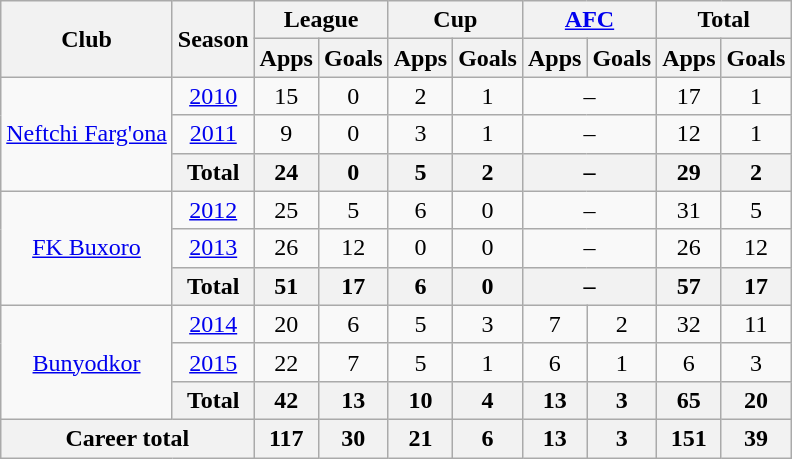<table class="wikitable" style="text-align:center">
<tr>
<th rowspan="2">Club</th>
<th rowspan="2">Season</th>
<th colspan="2">League</th>
<th colspan="2">Cup</th>
<th colspan="2"><a href='#'>AFC</a></th>
<th colspan="2">Total</th>
</tr>
<tr>
<th>Apps</th>
<th>Goals</th>
<th>Apps</th>
<th>Goals</th>
<th>Apps</th>
<th>Goals</th>
<th>Apps</th>
<th>Goals</th>
</tr>
<tr>
<td rowspan="3"><a href='#'>Neftchi Farg'ona</a></td>
<td><a href='#'>2010</a></td>
<td>15</td>
<td>0</td>
<td>2</td>
<td>1</td>
<td colspan="2">–</td>
<td>17</td>
<td>1</td>
</tr>
<tr>
<td><a href='#'>2011</a></td>
<td>9</td>
<td>0</td>
<td>3</td>
<td>1</td>
<td colspan="2">–</td>
<td>12</td>
<td>1</td>
</tr>
<tr>
<th>Total</th>
<th>24</th>
<th>0</th>
<th>5</th>
<th>2</th>
<th colspan="2">–</th>
<th>29</th>
<th>2</th>
</tr>
<tr>
<td rowspan="3"><a href='#'>FK Buxoro</a></td>
<td><a href='#'>2012</a></td>
<td>25</td>
<td>5</td>
<td>6</td>
<td>0</td>
<td colspan="2">–</td>
<td>31</td>
<td>5</td>
</tr>
<tr>
<td><a href='#'>2013</a></td>
<td>26</td>
<td>12</td>
<td>0</td>
<td>0</td>
<td colspan="2">–</td>
<td>26</td>
<td>12</td>
</tr>
<tr>
<th>Total</th>
<th>51</th>
<th>17</th>
<th>6</th>
<th>0</th>
<th colspan="2">–</th>
<th>57</th>
<th>17</th>
</tr>
<tr>
<td rowspan="3"><a href='#'>Bunyodkor</a></td>
<td><a href='#'>2014</a></td>
<td>20</td>
<td>6</td>
<td>5</td>
<td>3</td>
<td>7</td>
<td>2</td>
<td>32</td>
<td>11</td>
</tr>
<tr>
<td><a href='#'>2015</a></td>
<td>22</td>
<td>7</td>
<td>5</td>
<td>1</td>
<td>6</td>
<td>1</td>
<td>6</td>
<td>3</td>
</tr>
<tr>
<th>Total</th>
<th>42</th>
<th>13</th>
<th>10</th>
<th>4</th>
<th>13</th>
<th>3</th>
<th>65</th>
<th>20</th>
</tr>
<tr>
<th colspan="2">Career total</th>
<th>117</th>
<th>30</th>
<th>21</th>
<th>6</th>
<th>13</th>
<th>3</th>
<th>151</th>
<th>39</th>
</tr>
</table>
